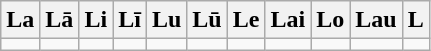<table class=wikitable>
<tr>
<th>La</th>
<th>Lā</th>
<th>Li</th>
<th>Lī</th>
<th>Lu</th>
<th>Lū</th>
<th>Le</th>
<th>Lai</th>
<th>Lo</th>
<th>Lau</th>
<th>L</th>
</tr>
<tr>
<td></td>
<td></td>
<td></td>
<td></td>
<td></td>
<td></td>
<td></td>
<td></td>
<td></td>
<td></td>
<td></td>
</tr>
</table>
